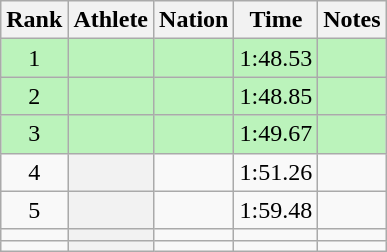<table class="wikitable plainrowheaders sortable" style="text-align:center;">
<tr>
<th scope=col>Rank</th>
<th scope=col>Athlete</th>
<th scope=col>Nation</th>
<th scope=col>Time</th>
<th scope=col>Notes</th>
</tr>
<tr bgcolor=#bbf3bb>
<td>1</td>
<th scope=row style="background:#bbf3bb; text-align:left;"></th>
<td align=left></td>
<td>1:48.53</td>
<td></td>
</tr>
<tr bgcolor=#bbf3bb>
<td>2</td>
<th scope=row style="background:#bbf3bb; text-align:left;"></th>
<td align=left></td>
<td>1:48.85</td>
<td></td>
</tr>
<tr bgcolor=#bbf3bb>
<td>3</td>
<th scope=row style="background:#bbf3bb; text-align:left;"></th>
<td align=left></td>
<td>1:49.67</td>
<td></td>
</tr>
<tr>
<td>4</td>
<th scope=row style=text-align:left;></th>
<td align=left></td>
<td>1:51.26</td>
<td></td>
</tr>
<tr>
<td>5</td>
<th scope=row style=text-align:left;></th>
<td align=left></td>
<td>1:59.48</td>
<td></td>
</tr>
<tr>
<td></td>
<th scope=row style=text-align:left;></th>
<td align=left></td>
<td></td>
<td></td>
</tr>
<tr>
<td></td>
<th scope=row style=text-align:left;></th>
<td align=left></td>
<td></td>
<td></td>
</tr>
</table>
